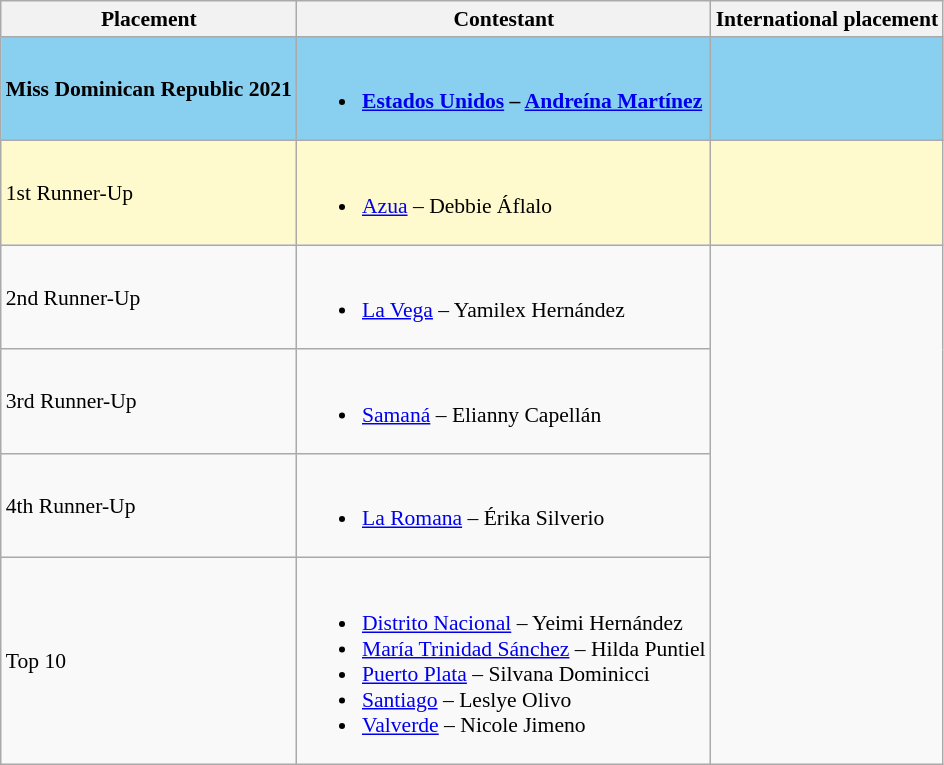<table class="wikitable sortable" style="font-size: 90%;">
<tr>
<th>Placement</th>
<th>Contestant</th>
<th>International placement</th>
</tr>
<tr style="background:#89CFF0;">
<td><strong>Miss Dominican Republic 2021</strong></td>
<td><br><ul><li><strong><a href='#'>Estados Unidos</a> – <a href='#'>Andreína Martínez</a></strong></li></ul></td>
<td></td>
</tr>
<tr style="background:#FFFACD;">
<td>1st Runner-Up</td>
<td><br><ul><li><a href='#'>Azua</a> – Debbie Áflalo</li></ul></td>
<td></td>
</tr>
<tr>
<td>2nd Runner-Up</td>
<td><br><ul><li><a href='#'>La Vega</a> – Yamilex Hernández</li></ul></td>
</tr>
<tr>
<td>3rd Runner-Up</td>
<td><br><ul><li><a href='#'>Samaná</a> – Elianny Capellán</li></ul></td>
</tr>
<tr>
<td>4th Runner-Up</td>
<td><br><ul><li><a href='#'>La Romana</a> – Érika Silverio</li></ul></td>
</tr>
<tr>
<td>Top 10</td>
<td><br><ul><li><a href='#'>Distrito Nacional</a> – Yeimi Hernández</li><li><a href='#'>María Trinidad Sánchez</a> – Hilda Puntiel</li><li><a href='#'>Puerto Plata</a> – Silvana Dominicci</li><li><a href='#'>Santiago</a> – Leslye Olivo</li><li><a href='#'>Valverde</a> – Nicole Jimeno</li></ul></td>
</tr>
</table>
